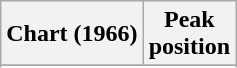<table class="wikitable sortable plainrowheaders" style="text-align:center">
<tr>
<th scope="col">Chart (1966)</th>
<th scope="col">Peak<br> position</th>
</tr>
<tr>
</tr>
<tr>
</tr>
</table>
